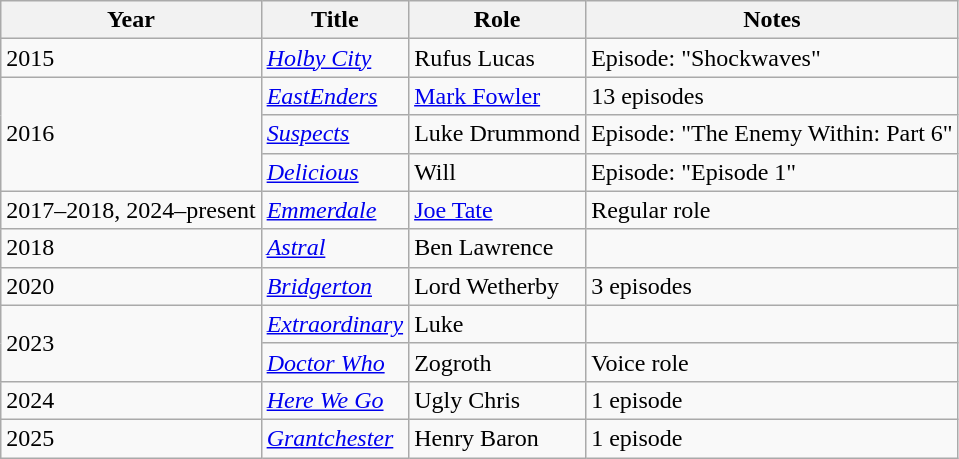<table class="wikitable sortable">
<tr>
<th>Year</th>
<th>Title</th>
<th>Role</th>
<th class="unsortable">Notes</th>
</tr>
<tr>
<td>2015</td>
<td><em><a href='#'>Holby City</a></em></td>
<td>Rufus Lucas</td>
<td>Episode: "Shockwaves"</td>
</tr>
<tr>
<td rowspan="3">2016</td>
<td><em><a href='#'>EastEnders</a></em></td>
<td><a href='#'>Mark Fowler</a></td>
<td>13 episodes</td>
</tr>
<tr>
<td><em><a href='#'>Suspects</a></em></td>
<td>Luke Drummond</td>
<td>Episode: "The Enemy Within: Part 6"</td>
</tr>
<tr>
<td><em><a href='#'>Delicious</a></em></td>
<td>Will</td>
<td>Episode: "Episode 1"</td>
</tr>
<tr>
<td>2017–2018, 2024–present</td>
<td><em><a href='#'>Emmerdale</a></em></td>
<td><a href='#'>Joe Tate</a></td>
<td>Regular role</td>
</tr>
<tr>
<td>2018</td>
<td><em><a href='#'>Astral</a></em></td>
<td>Ben Lawrence</td>
<td></td>
</tr>
<tr>
<td>2020</td>
<td><em><a href='#'>Bridgerton</a></em></td>
<td>Lord Wetherby</td>
<td>3 episodes</td>
</tr>
<tr>
<td rowspan=2>2023</td>
<td><em><a href='#'>Extraordinary</a></em></td>
<td>Luke</td>
</tr>
<tr>
<td><em><a href='#'>Doctor Who</a></em></td>
<td>Zogroth</td>
<td>Voice role</td>
</tr>
<tr>
<td>2024</td>
<td><em><a href='#'>Here We Go</a></em></td>
<td>Ugly Chris</td>
<td>1 episode</td>
</tr>
<tr>
<td>2025</td>
<td><em><a href='#'>Grantchester</a></em></td>
<td>Henry Baron</td>
<td>1 episode</td>
</tr>
</table>
